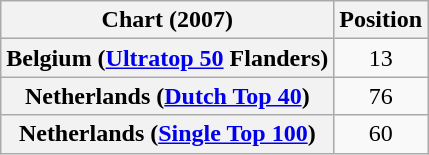<table class="wikitable sortable plainrowheaders" style="text-align:center">
<tr>
<th>Chart (2007)</th>
<th>Position</th>
</tr>
<tr>
<th scope="row">Belgium (<a href='#'>Ultratop 50</a> Flanders)</th>
<td>13</td>
</tr>
<tr>
<th scope="row">Netherlands (<a href='#'>Dutch Top 40</a>)</th>
<td>76</td>
</tr>
<tr>
<th scope="row">Netherlands (<a href='#'>Single Top 100</a>)</th>
<td>60</td>
</tr>
</table>
